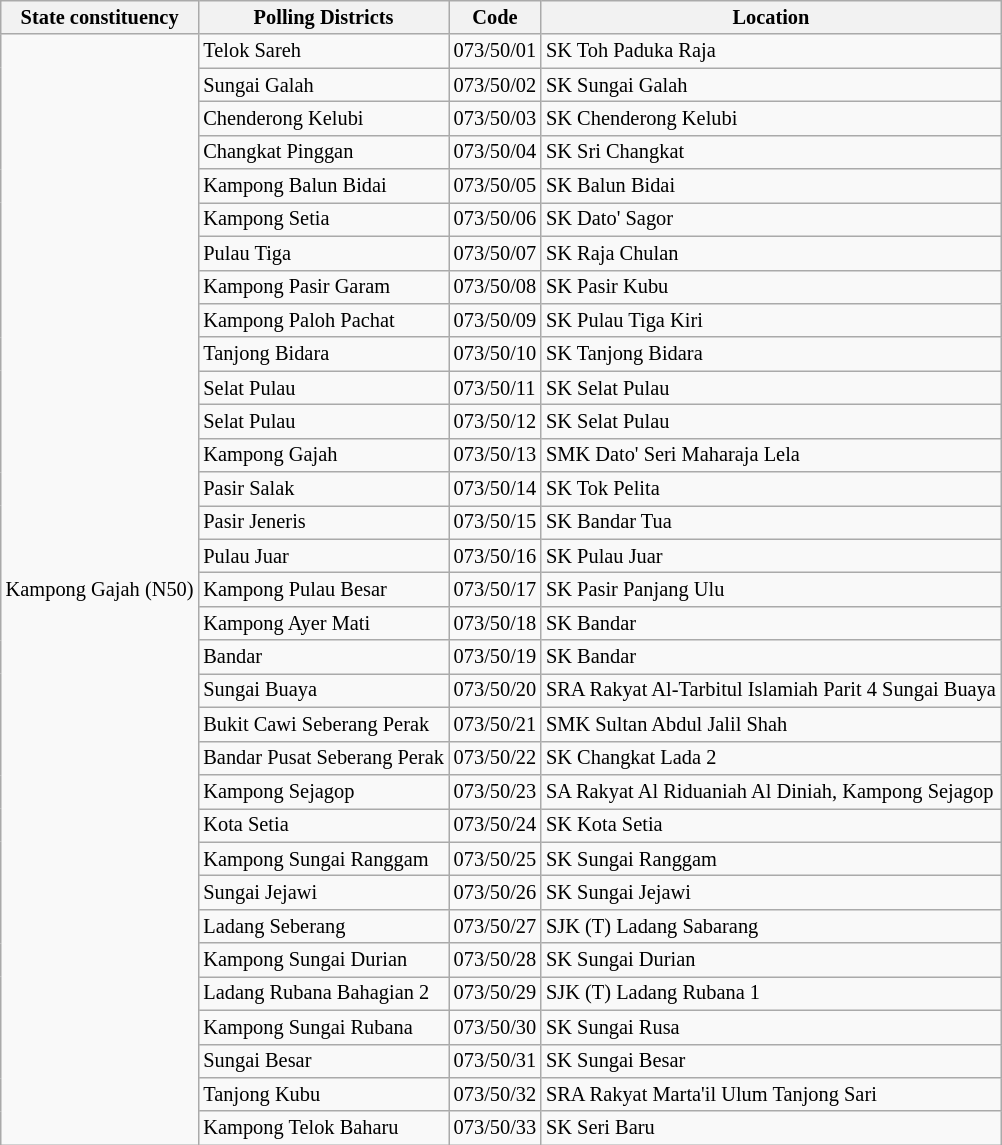<table class="wikitable sortable mw-collapsible" style="white-space:nowrap;font-size:85%">
<tr>
<th>State constituency</th>
<th>Polling Districts</th>
<th>Code</th>
<th>Location</th>
</tr>
<tr>
<td rowspan="33">Kampong Gajah (N50)</td>
<td>Telok Sareh</td>
<td>073/50/01</td>
<td>SK Toh Paduka Raja</td>
</tr>
<tr>
<td>Sungai Galah</td>
<td>073/50/02</td>
<td>SK Sungai Galah</td>
</tr>
<tr>
<td>Chenderong Kelubi</td>
<td>073/50/03</td>
<td>SK Chenderong Kelubi</td>
</tr>
<tr>
<td>Changkat Pinggan</td>
<td>073/50/04</td>
<td>SK Sri Changkat</td>
</tr>
<tr>
<td>Kampong Balun Bidai</td>
<td>073/50/05</td>
<td>SK Balun Bidai</td>
</tr>
<tr>
<td>Kampong Setia</td>
<td>073/50/06</td>
<td>SK Dato' Sagor</td>
</tr>
<tr>
<td>Pulau Tiga</td>
<td>073/50/07</td>
<td>SK Raja Chulan</td>
</tr>
<tr>
<td>Kampong Pasir Garam</td>
<td>073/50/08</td>
<td>SK Pasir Kubu</td>
</tr>
<tr>
<td>Kampong Paloh Pachat</td>
<td>073/50/09</td>
<td>SK Pulau Tiga Kiri</td>
</tr>
<tr>
<td>Tanjong Bidara</td>
<td>073/50/10</td>
<td>SK Tanjong Bidara</td>
</tr>
<tr>
<td>Selat Pulau</td>
<td>073/50/11</td>
<td>SK Selat Pulau</td>
</tr>
<tr>
<td>Selat Pulau</td>
<td>073/50/12</td>
<td>SK Selat Pulau</td>
</tr>
<tr>
<td>Kampong Gajah</td>
<td>073/50/13</td>
<td>SMK Dato' Seri Maharaja Lela</td>
</tr>
<tr>
<td>Pasir Salak</td>
<td>073/50/14</td>
<td>SK Tok Pelita</td>
</tr>
<tr>
<td>Pasir Jeneris</td>
<td>073/50/15</td>
<td>SK Bandar Tua</td>
</tr>
<tr>
<td>Pulau Juar</td>
<td>073/50/16</td>
<td>SK Pulau Juar</td>
</tr>
<tr>
<td>Kampong Pulau Besar</td>
<td>073/50/17</td>
<td>SK Pasir Panjang Ulu</td>
</tr>
<tr>
<td>Kampong Ayer Mati</td>
<td>073/50/18</td>
<td>SK Bandar</td>
</tr>
<tr>
<td>Bandar</td>
<td>073/50/19</td>
<td>SK Bandar</td>
</tr>
<tr>
<td>Sungai Buaya</td>
<td>073/50/20</td>
<td>SRA Rakyat Al-Tarbitul Islamiah Parit 4 Sungai Buaya</td>
</tr>
<tr>
<td>Bukit Cawi Seberang Perak</td>
<td>073/50/21</td>
<td>SMK Sultan Abdul Jalil Shah</td>
</tr>
<tr>
<td>Bandar Pusat Seberang Perak</td>
<td>073/50/22</td>
<td>SK Changkat Lada 2</td>
</tr>
<tr>
<td>Kampong Sejagop</td>
<td>073/50/23</td>
<td>SA Rakyat Al Riduaniah Al Diniah, Kampong Sejagop</td>
</tr>
<tr>
<td>Kota Setia</td>
<td>073/50/24</td>
<td>SK Kota Setia</td>
</tr>
<tr>
<td>Kampong Sungai Ranggam</td>
<td>073/50/25</td>
<td>SK Sungai Ranggam</td>
</tr>
<tr>
<td>Sungai Jejawi</td>
<td>073/50/26</td>
<td>SK Sungai Jejawi</td>
</tr>
<tr>
<td>Ladang Seberang</td>
<td>073/50/27</td>
<td>SJK (T) Ladang Sabarang</td>
</tr>
<tr>
<td>Kampong Sungai Durian</td>
<td>073/50/28</td>
<td>SK Sungai Durian</td>
</tr>
<tr>
<td>Ladang Rubana Bahagian 2</td>
<td>073/50/29</td>
<td>SJK (T) Ladang Rubana 1</td>
</tr>
<tr>
<td>Kampong Sungai Rubana</td>
<td>073/50/30</td>
<td>SK Sungai Rusa</td>
</tr>
<tr>
<td>Sungai Besar</td>
<td>073/50/31</td>
<td>SK Sungai Besar</td>
</tr>
<tr>
<td>Tanjong Kubu</td>
<td>073/50/32</td>
<td>SRA Rakyat Marta'il Ulum Tanjong Sari</td>
</tr>
<tr>
<td>Kampong Telok Baharu</td>
<td>073/50/33</td>
<td>SK Seri Baru</td>
</tr>
</table>
